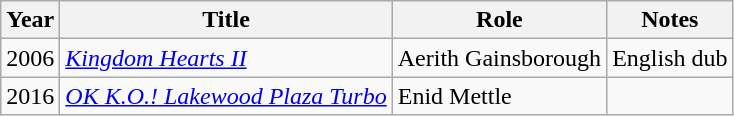<table class="wikitable sortable">
<tr>
<th>Year</th>
<th>Title</th>
<th>Role</th>
<th>Notes</th>
</tr>
<tr>
<td>2006</td>
<td><em><a href='#'>Kingdom Hearts II</a></em></td>
<td>Aerith Gainsborough</td>
<td>English dub</td>
</tr>
<tr>
<td>2016</td>
<td><em><a href='#'>OK K.O.! Lakewood Plaza Turbo</a></em></td>
<td>Enid Mettle</td>
<td></td>
</tr>
</table>
